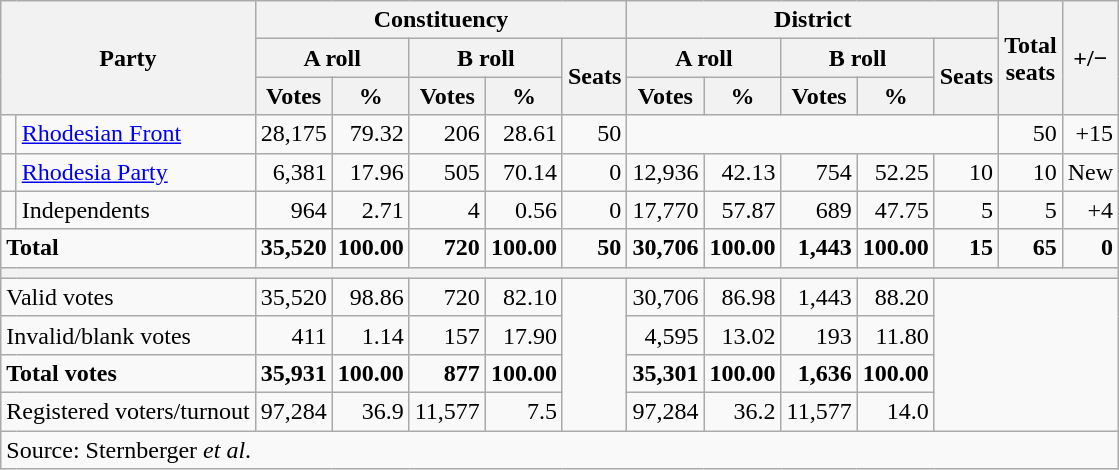<table class="wikitable sortable" style=text-align:right>
<tr>
<th rowspan=3 colspan=2>Party</th>
<th colspan=5>Constituency</th>
<th colspan=5>District</th>
<th rowspan=3>Total<br>seats</th>
<th rowspan=3>+/−</th>
</tr>
<tr>
<th colspan=2>A roll</th>
<th colspan=2>B roll</th>
<th rowspan=2>Seats</th>
<th colspan=2>A roll</th>
<th colspan=2>B roll</th>
<th rowspan=2>Seats</th>
</tr>
<tr>
<th>Votes</th>
<th>%</th>
<th>Votes</th>
<th>%</th>
<th>Votes</th>
<th>%</th>
<th>Votes</th>
<th>%</th>
</tr>
<tr>
<td bgcolor=></td>
<td align=left><a href='#'>Rhodesian Front</a></td>
<td>28,175</td>
<td>79.32</td>
<td>206</td>
<td>28.61</td>
<td>50</td>
<td colspan=5></td>
<td>50</td>
<td>+15</td>
</tr>
<tr>
<td bgcolor=></td>
<td align=left><a href='#'>Rhodesia Party</a></td>
<td>6,381</td>
<td>17.96</td>
<td>505</td>
<td>70.14</td>
<td>0</td>
<td>12,936</td>
<td>42.13</td>
<td>754</td>
<td>52.25</td>
<td>10</td>
<td>10</td>
<td>New</td>
</tr>
<tr>
<td bgcolor=></td>
<td align=left>Independents</td>
<td>964</td>
<td>2.71</td>
<td>4</td>
<td>0.56</td>
<td>0</td>
<td>17,770</td>
<td>57.87</td>
<td>689</td>
<td>47.75</td>
<td>5</td>
<td>5</td>
<td>+4</td>
</tr>
<tr class=sortbottom>
<td align=left colspan=2><strong>Total</strong></td>
<td><strong>35,520</strong></td>
<td><strong>100.00</strong></td>
<td><strong>720</strong></td>
<td><strong>100.00</strong></td>
<td><strong>50</strong></td>
<td><strong>30,706</strong></td>
<td><strong>100.00</strong></td>
<td><strong>1,443</strong></td>
<td><strong>100.00</strong></td>
<td><strong>15</strong></td>
<td><strong>65</strong></td>
<td><strong>0</strong></td>
</tr>
<tr class=sortbottom>
<th colspan=16></th>
</tr>
<tr class=sortbottom>
<td align=left colspan=2>Valid votes</td>
<td>35,520</td>
<td>98.86</td>
<td>720</td>
<td>82.10</td>
<td rowspan=4></td>
<td>30,706</td>
<td>86.98</td>
<td>1,443</td>
<td>88.20</td>
<td rowspan=4 colspan=3></td>
</tr>
<tr class=sortbottom>
<td align=left colspan=2>Invalid/blank votes</td>
<td>411</td>
<td>1.14</td>
<td>157</td>
<td>17.90</td>
<td>4,595</td>
<td>13.02</td>
<td>193</td>
<td>11.80</td>
</tr>
<tr class=sortbottom>
<td align=left colspan=2><strong>Total votes</strong></td>
<td><strong>35,931</strong></td>
<td><strong>100.00</strong></td>
<td><strong>877</strong></td>
<td><strong>100.00</strong></td>
<td><strong>35,301</strong></td>
<td><strong>100.00</strong></td>
<td><strong>1,636</strong></td>
<td><strong>100.00</strong></td>
</tr>
<tr class=sortbottom>
<td align=left colspan=2>Registered voters/turnout</td>
<td>97,284</td>
<td>36.9</td>
<td>11,577</td>
<td>7.5</td>
<td>97,284</td>
<td>36.2</td>
<td>11,577</td>
<td>14.0</td>
</tr>
<tr class=sortbottom>
<td colspan=16 align=left>Source: Sternberger <em>et al</em>.</td>
</tr>
</table>
